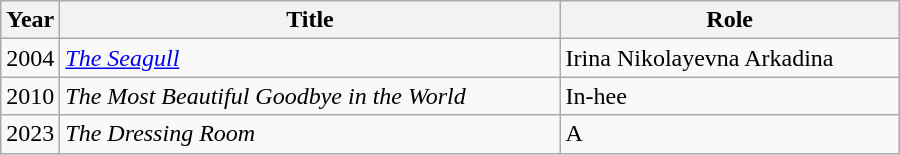<table class="wikitable" style="width:600px">
<tr>
<th width=10>Year</th>
<th>Title</th>
<th>Role</th>
</tr>
<tr>
<td>2004</td>
<td><em><a href='#'>The Seagull</a></em></td>
<td>Irina Nikolayevna Arkadina</td>
</tr>
<tr>
<td>2010</td>
<td><em>The Most Beautiful Goodbye in the World</em></td>
<td>In-hee</td>
</tr>
<tr>
<td>2023</td>
<td><em>The Dressing Room</em></td>
<td>A</td>
</tr>
</table>
